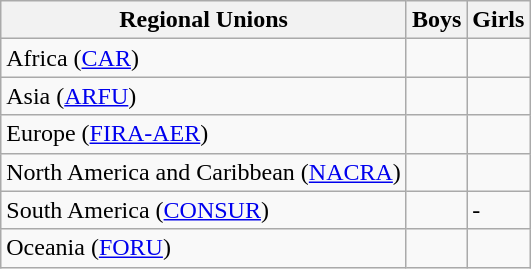<table class="wikitable">
<tr>
<th>Regional Unions</th>
<th>Boys</th>
<th>Girls</th>
</tr>
<tr>
<td>Africa (<a href='#'>CAR</a>)</td>
<td></td>
<td></td>
</tr>
<tr>
<td>Asia (<a href='#'>ARFU</a>)</td>
<td></td>
<td></td>
</tr>
<tr>
<td>Europe (<a href='#'>FIRA-AER</a>)</td>
<td></td>
<td></td>
</tr>
<tr>
<td>North America and Caribbean (<a href='#'>NACRA</a>)</td>
<td></td>
<td><br></td>
</tr>
<tr>
<td>South America (<a href='#'>CONSUR</a>)</td>
<td></td>
<td>-</td>
</tr>
<tr>
<td>Oceania (<a href='#'>FORU</a>)</td>
<td></td>
<td></td>
</tr>
</table>
